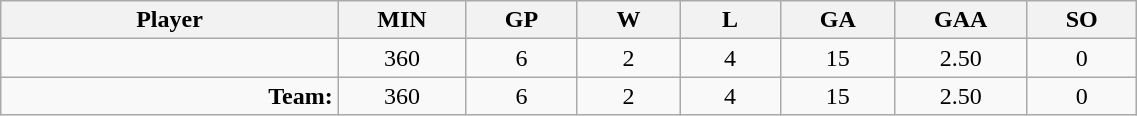<table class="wikitable sortable" width="60%">
<tr>
<th bgcolor="#DDDDFF" width="10%">Player</th>
<th width="3%" bgcolor="#DDDDFF" title="Minutes played">MIN</th>
<th width="3%" bgcolor="#DDDDFF" title="Games played in">GP</th>
<th width="3%" bgcolor="#DDDDFF" title="Wins">W</th>
<th width="3%" bgcolor="#DDDDFF"title="Losses">L</th>
<th width="3%" bgcolor="#DDDDFF" title="Goals against">GA</th>
<th width="3%" bgcolor="#DDDDFF" title="Goals against average">GAA</th>
<th width="3%" bgcolor="#DDDDFF" title="Shut-outs">SO</th>
</tr>
<tr align="center">
<td align="right"></td>
<td>360</td>
<td>6</td>
<td>2</td>
<td>4</td>
<td>15</td>
<td>2.50</td>
<td>0</td>
</tr>
<tr align="center">
<td align="right"><strong>Team:</strong></td>
<td>360</td>
<td>6</td>
<td>2</td>
<td>4</td>
<td>15</td>
<td>2.50</td>
<td>0</td>
</tr>
</table>
